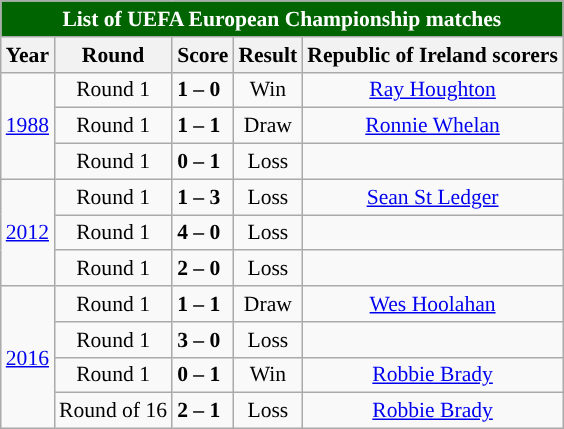<table class="wikitable collapsible collapsed" style="text-align: center;font-size:90%;">
<tr>
<th colspan=5 style="background:#006400;color:#FFFFFF;">List of UEFA European Championship matches</th>
</tr>
<tr>
<th>Year</th>
<th>Round</th>
<th>Score</th>
<th>Result</th>
<th>Republic of Ireland scorers</th>
</tr>
<tr>
<td rowspan=3><a href='#'>1988</a></td>
<td>Round 1</td>
<td style="text-align:left;"> <strong>1 – 0</strong> </td>
<td>Win</td>
<td><a href='#'>Ray Houghton</a> </td>
</tr>
<tr>
<td>Round 1</td>
<td style="text-align:left;"> <strong>1 – 1</strong> </td>
<td>Draw</td>
<td><a href='#'>Ronnie Whelan</a> </td>
</tr>
<tr>
<td>Round 1</td>
<td style="text-align:left;"> <strong>0 – 1</strong> </td>
<td>Loss</td>
<td></td>
</tr>
<tr>
<td rowspan=3><a href='#'>2012</a></td>
<td>Round 1</td>
<td style="text-align:left;"> <strong>1 – 3</strong> </td>
<td>Loss</td>
<td><a href='#'>Sean St Ledger</a> </td>
</tr>
<tr>
<td>Round 1</td>
<td style="text-align:left;"> <strong>4 – 0</strong> </td>
<td>Loss</td>
<td></td>
</tr>
<tr>
<td>Round 1</td>
<td style="text-align:left;"> <strong>2 – 0</strong> </td>
<td>Loss</td>
<td></td>
</tr>
<tr>
<td rowspan=4><a href='#'>2016</a></td>
<td>Round 1</td>
<td style="text-align:left;"> <strong>1 – 1</strong> </td>
<td>Draw</td>
<td><a href='#'>Wes Hoolahan</a> </td>
</tr>
<tr>
<td>Round 1</td>
<td style="text-align:left;"> <strong>3 – 0</strong> </td>
<td>Loss</td>
<td></td>
</tr>
<tr>
<td>Round 1</td>
<td style="text-align:left;"> <strong>0 – 1</strong> </td>
<td>Win</td>
<td><a href='#'>Robbie Brady</a> </td>
</tr>
<tr>
<td>Round of 16</td>
<td style="text-align:left;"> <strong>2 – 1</strong> </td>
<td>Loss</td>
<td><a href='#'>Robbie Brady</a> </td>
</tr>
</table>
